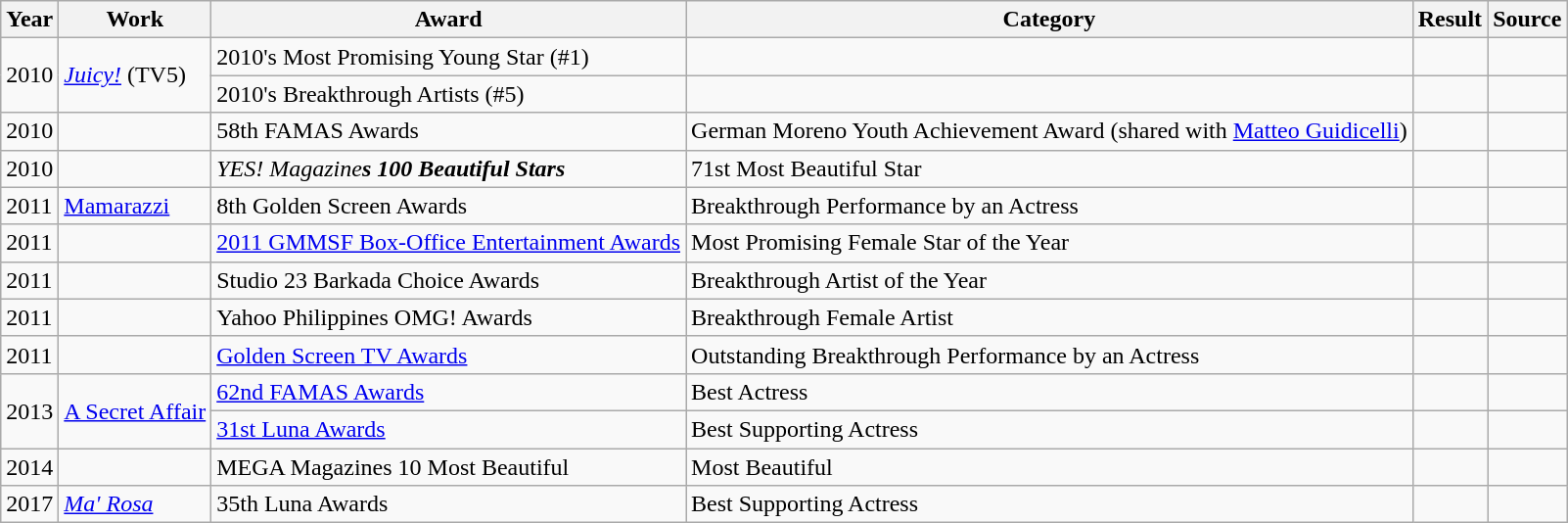<table class="wikitable">
<tr>
<th>Year</th>
<th>Work</th>
<th>Award</th>
<th>Category</th>
<th>Result</th>
<th>Source </th>
</tr>
<tr>
<td rowspan="2">2010</td>
<td rowspan="2"><em><a href='#'>Juicy!</a></em> (TV5)</td>
<td>2010's Most Promising Young Star (#1)</td>
<td></td>
<td></td>
<td></td>
</tr>
<tr>
<td>2010's Breakthrough Artists (#5)</td>
<td></td>
<td></td>
<td></td>
</tr>
<tr>
<td>2010</td>
<td></td>
<td>58th FAMAS Awards</td>
<td>German Moreno Youth Achievement Award (shared with <a href='#'>Matteo Guidicelli</a>)</td>
<td></td>
<td></td>
</tr>
<tr>
<td>2010</td>
<td></td>
<td><em>YES! Magazine<strong>s 100 Beautiful Stars</td>
<td>71st Most Beautiful Star</td>
<td></td>
<td></td>
</tr>
<tr>
<td>2011</td>
<td></em><a href='#'>Mamarazzi</a><em></td>
<td>8th Golden Screen Awards</td>
<td>Breakthrough Performance by an Actress</td>
<td></td>
<td></td>
</tr>
<tr>
<td>2011</td>
<td align="center"></td>
<td rowspan="1" align="left"><a href='#'>2011 GMMSF Box-Office Entertainment Awards</a></td>
<td align="left">Most Promising Female Star of the Year</td>
<td></td>
<td></td>
</tr>
<tr>
<td>2011</td>
<td></td>
<td>Studio 23 Barkada Choice Awards</td>
<td>Breakthrough Artist of the Year</td>
<td></td>
<td></td>
</tr>
<tr>
<td>2011</td>
<td></td>
<td>Yahoo Philippines OMG! Awards</td>
<td>Breakthrough Female Artist</td>
<td></td>
<td></td>
</tr>
<tr>
<td>2011</td>
<td></td>
<td><a href='#'>Golden Screen TV Awards</a></td>
<td>Outstanding Breakthrough Performance by an Actress</td>
<td></td>
<td></td>
</tr>
<tr>
<td rowspan="2">2013</td>
<td rowspan="2"></em><a href='#'>A Secret Affair</a><em></td>
<td><a href='#'>62nd FAMAS Awards</a></td>
<td>Best Actress</td>
<td></td>
<td></td>
</tr>
<tr>
<td><a href='#'>31st Luna Awards</a></td>
<td>Best Supporting Actress</td>
<td></td>
<td></td>
</tr>
<tr>
<td>2014</td>
<td></td>
<td></em>MEGA Magazine</strong>s 10 Most Beautiful</td>
<td>Most Beautiful</td>
<td></td>
<td></td>
</tr>
<tr>
<td>2017</td>
<td><em><a href='#'>Ma' Rosa</a></em></td>
<td>35th Luna Awards</td>
<td>Best Supporting Actress</td>
<td></td>
<td></td>
</tr>
</table>
